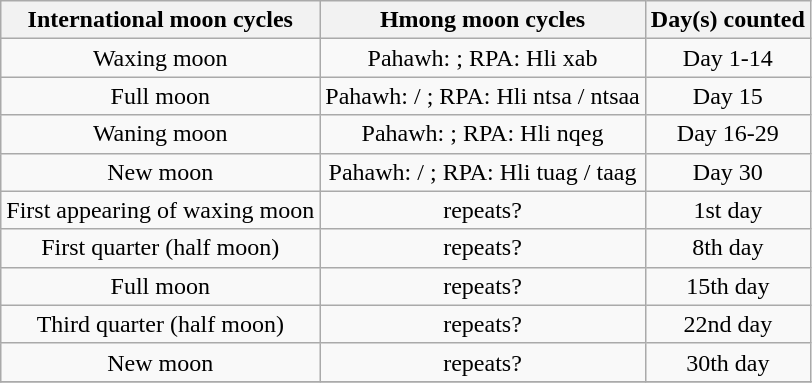<table class="wikitable">
<tr align="center">
<th>International moon cycles</th>
<th>Hmong moon cycles</th>
<th>Day(s) counted</th>
</tr>
<tr align="center">
<td>Waxing moon</td>
<td>Pahawh: ; RPA: Hli xab</td>
<td>Day 1-14</td>
</tr>
<tr align="center">
<td>Full moon</td>
<td>Pahawh: <span></span> / <span></span>; RPA: <span>Hli ntsa</span> / <span>ntsaa</span></td>
<td>Day 15</td>
</tr>
<tr align="center">
<td>Waning moon</td>
<td>Pahawh: ; RPA: Hli nqeg</td>
<td>Day 16-29</td>
</tr>
<tr align="center">
<td>New moon</td>
<td>Pahawh: <span></span> / <span></span>; RPA: <span>Hli tuag</span> / <span>taag</span></td>
<td>Day 30</td>
</tr>
<tr align="center">
<td>First appearing of waxing moon</td>
<td>repeats?</td>
<td>1st day</td>
</tr>
<tr align="center">
<td>First quarter (half moon)</td>
<td>repeats?</td>
<td>8th day</td>
</tr>
<tr align="center">
<td>Full moon</td>
<td>repeats?</td>
<td>15th day</td>
</tr>
<tr align="center">
<td>Third quarter (half moon)</td>
<td>repeats?</td>
<td>22nd day</td>
</tr>
<tr align="center">
<td>New moon</td>
<td>repeats?</td>
<td>30th day</td>
</tr>
<tr align="center">
</tr>
</table>
